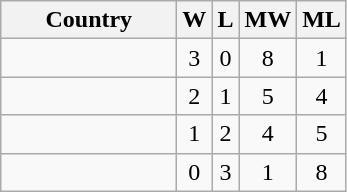<table class="wikitable sortable" style="text-align:center">
<tr>
<th width=110>Country</th>
<th>W</th>
<th>L</th>
<th>MW</th>
<th>ML</th>
</tr>
<tr>
<td align=left><strong></strong></td>
<td>3</td>
<td>0</td>
<td>8</td>
<td>1</td>
</tr>
<tr>
<td align=left></td>
<td>2</td>
<td>1</td>
<td>5</td>
<td>4</td>
</tr>
<tr>
<td align=left></td>
<td>1</td>
<td>2</td>
<td>4</td>
<td>5</td>
</tr>
<tr>
<td align=left></td>
<td>0</td>
<td>3</td>
<td>1</td>
<td>8</td>
</tr>
</table>
